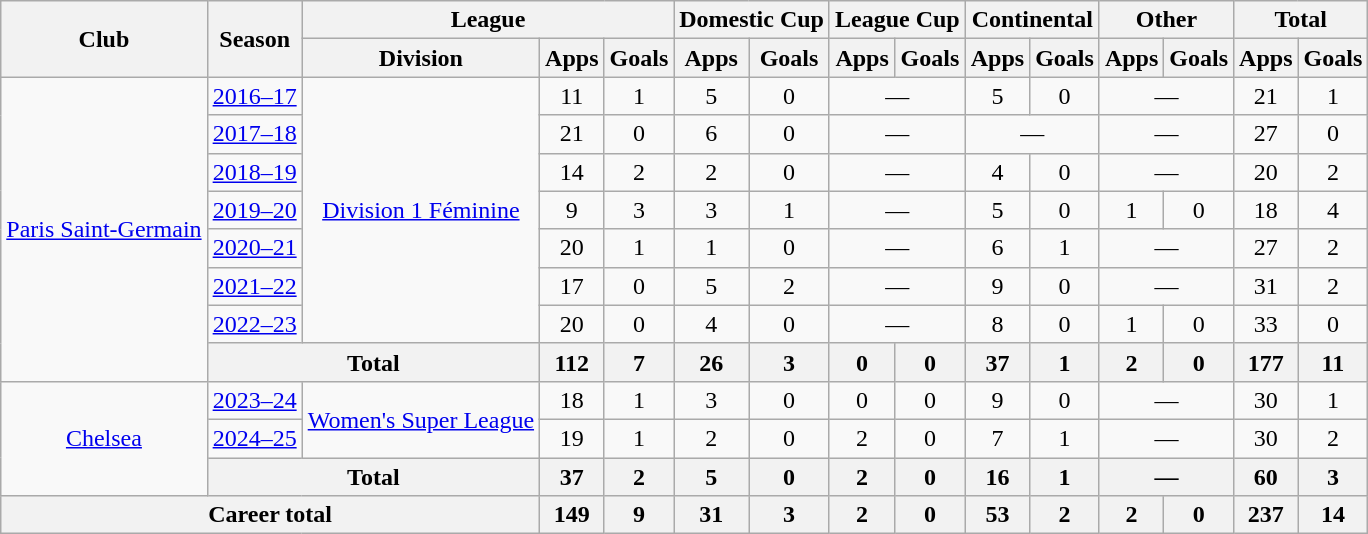<table class="wikitable" style="text-align: center;">
<tr>
<th rowspan="2">Club</th>
<th rowspan="2">Season</th>
<th colspan="3">League</th>
<th colspan="2">Domestic Cup</th>
<th colspan="2">League Cup</th>
<th colspan="2">Continental</th>
<th colspan="2">Other</th>
<th colspan="2">Total</th>
</tr>
<tr>
<th>Division</th>
<th>Apps</th>
<th>Goals</th>
<th>Apps</th>
<th>Goals</th>
<th>Apps</th>
<th>Goals</th>
<th>Apps</th>
<th>Goals</th>
<th>Apps</th>
<th>Goals</th>
<th>Apps</th>
<th>Goals</th>
</tr>
<tr>
<td rowspan="8"><a href='#'>Paris Saint-Germain</a></td>
<td><a href='#'>2016–17</a></td>
<td rowspan="7"><a href='#'>Division 1 Féminine</a></td>
<td>11</td>
<td>1</td>
<td>5</td>
<td>0</td>
<td colspan="2">—</td>
<td>5</td>
<td>0</td>
<td colspan="2">—</td>
<td>21</td>
<td>1</td>
</tr>
<tr>
<td><a href='#'>2017–18</a></td>
<td>21</td>
<td>0</td>
<td>6</td>
<td>0</td>
<td colspan="2">—</td>
<td colspan="2">—</td>
<td colspan="2">—</td>
<td>27</td>
<td>0</td>
</tr>
<tr>
<td><a href='#'>2018–19</a></td>
<td>14</td>
<td>2</td>
<td>2</td>
<td>0</td>
<td colspan="2">—</td>
<td>4</td>
<td>0</td>
<td colspan="2">—</td>
<td>20</td>
<td>2</td>
</tr>
<tr>
<td><a href='#'>2019–20</a></td>
<td>9</td>
<td>3</td>
<td>3</td>
<td>1</td>
<td colspan="2">—</td>
<td>5</td>
<td>0</td>
<td>1</td>
<td>0</td>
<td>18</td>
<td>4</td>
</tr>
<tr>
<td><a href='#'>2020–21</a></td>
<td>20</td>
<td>1</td>
<td>1</td>
<td>0</td>
<td colspan="2">—</td>
<td>6</td>
<td>1</td>
<td colspan="2">—</td>
<td>27</td>
<td>2</td>
</tr>
<tr>
<td><a href='#'>2021–22</a></td>
<td>17</td>
<td>0</td>
<td>5</td>
<td>2</td>
<td colspan="2">—</td>
<td>9</td>
<td>0</td>
<td colspan="2">—</td>
<td>31</td>
<td>2</td>
</tr>
<tr>
<td><a href='#'>2022–23</a></td>
<td>20</td>
<td>0</td>
<td>4</td>
<td>0</td>
<td colspan="2">—</td>
<td>8</td>
<td>0</td>
<td>1</td>
<td>0</td>
<td>33</td>
<td>0</td>
</tr>
<tr>
<th colspan="2">Total</th>
<th>112</th>
<th>7</th>
<th>26</th>
<th>3</th>
<th>0</th>
<th>0</th>
<th>37</th>
<th>1</th>
<th>2</th>
<th>0</th>
<th>177</th>
<th>11</th>
</tr>
<tr>
<td rowspan="3"><a href='#'>Chelsea</a></td>
<td><a href='#'>2023–24</a></td>
<td rowspan="2"><a href='#'>Women's Super League</a></td>
<td>18</td>
<td>1</td>
<td>3</td>
<td>0</td>
<td>0</td>
<td>0</td>
<td>9</td>
<td>0</td>
<td colspan="2">—</td>
<td>30</td>
<td>1</td>
</tr>
<tr>
<td><a href='#'>2024–25</a></td>
<td>19</td>
<td>1</td>
<td>2</td>
<td>0</td>
<td>2</td>
<td>0</td>
<td>7</td>
<td>1</td>
<td colspan="2">—</td>
<td>30</td>
<td>2</td>
</tr>
<tr>
<th colspan="2">Total</th>
<th>37</th>
<th>2</th>
<th>5</th>
<th>0</th>
<th>2</th>
<th>0</th>
<th>16</th>
<th>1</th>
<th colspan="2">—</th>
<th>60</th>
<th>3</th>
</tr>
<tr>
<th colspan="3">Career total</th>
<th>149</th>
<th>9</th>
<th>31</th>
<th>3</th>
<th>2</th>
<th>0</th>
<th>53</th>
<th>2</th>
<th>2</th>
<th>0</th>
<th>237</th>
<th>14</th>
</tr>
</table>
